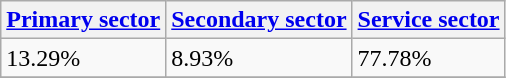<table class="wikitable" border="1">
<tr>
<th><a href='#'>Primary sector</a></th>
<th><a href='#'>Secondary sector</a></th>
<th><a href='#'>Service sector</a></th>
</tr>
<tr>
<td>13.29%</td>
<td>8.93%</td>
<td>77.78%</td>
</tr>
<tr>
</tr>
</table>
